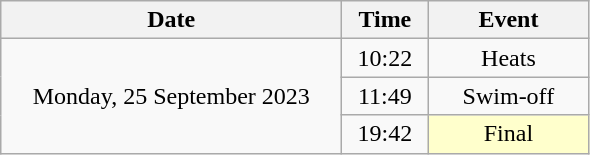<table class = "wikitable" style="text-align:center;">
<tr>
<th width=220>Date</th>
<th width=50>Time</th>
<th width=100>Event</th>
</tr>
<tr>
<td rowspan=3>Monday, 25 September 2023</td>
<td>10:22</td>
<td>Heats</td>
</tr>
<tr>
<td>11:49</td>
<td>Swim-off</td>
</tr>
<tr>
<td>19:42</td>
<td bgcolor=ffffcc>Final</td>
</tr>
</table>
